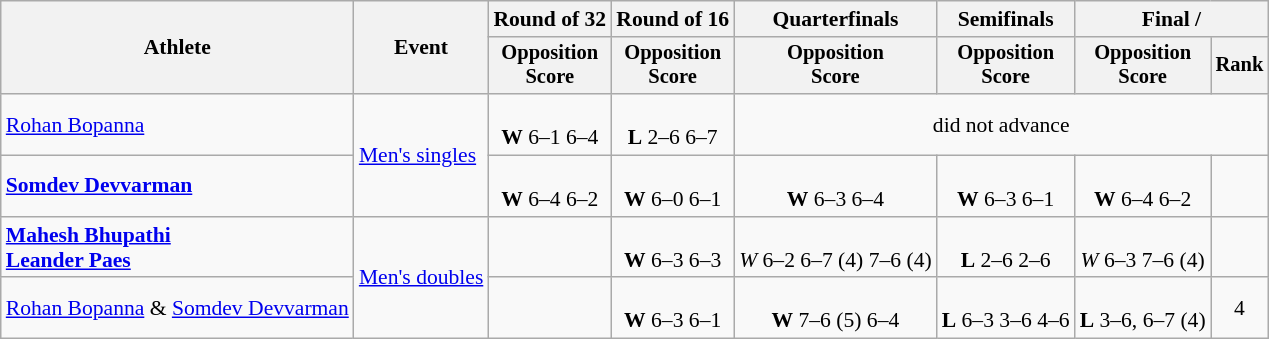<table class=wikitable style="font-size:90%">
<tr>
<th rowspan="2">Athlete</th>
<th rowspan="2">Event</th>
<th>Round of 32</th>
<th>Round of 16</th>
<th>Quarterfinals</th>
<th>Semifinals</th>
<th colspan=2>Final / </th>
</tr>
<tr style="font-size:95%">
<th>Opposition<br>Score</th>
<th>Opposition<br>Score</th>
<th>Opposition<br>Score</th>
<th>Opposition<br>Score</th>
<th>Opposition<br>Score</th>
<th>Rank</th>
</tr>
<tr align=center>
<td align=left><a href='#'>Rohan Bopanna</a></td>
<td align=left rowspan=2><a href='#'>Men's singles</a></td>
<td> <br><strong>W</strong> 6–1 6–4</td>
<td> <br><strong>L</strong> 2–6 6–7</td>
<td colspan=4>did not advance</td>
</tr>
<tr align=center>
<td align=left><strong><a href='#'>Somdev Devvarman</a></strong></td>
<td> <br><strong>W</strong> 6–4 6–2</td>
<td> <br><strong>W</strong> 6–0 6–1</td>
<td> <br><strong>W</strong> 6–3 6–4</td>
<td> <br> <strong>W</strong> 6–3 6–1</td>
<td> <br><strong>W</strong> 6–4 6–2</td>
<td></td>
</tr>
<tr align=center>
<td align=left><strong><a href='#'>Mahesh Bhupathi</a><br><a href='#'>Leander Paes</a></strong></td>
<td align=left rowspan=2><a href='#'>Men's doubles</a></td>
<td></td>
<td><br><strong>W</strong> 6–3 6–3</td>
<td> <br> <em>W</em> 6–2 6–7 (4) 7–6 (4)</td>
<td> <br><strong>L</strong> 2–6 2–6</td>
<td> <br> <em>W</em> 6–3 7–6 (4)</td>
<td></td>
</tr>
<tr align=center>
<td align=left><a href='#'>Rohan Bopanna</a> & <a href='#'>Somdev Devvarman</a></td>
<td></td>
<td> <br><strong>W</strong> 6–3 6–1</td>
<td> <br><strong>W</strong> 7–6 (5) 6–4</td>
<td> <br><strong>L</strong> 6–3 3–6 4–6</td>
<td> <br><strong>L</strong> 3–6, 6–7 (4)</td>
<td>4</td>
</tr>
</table>
